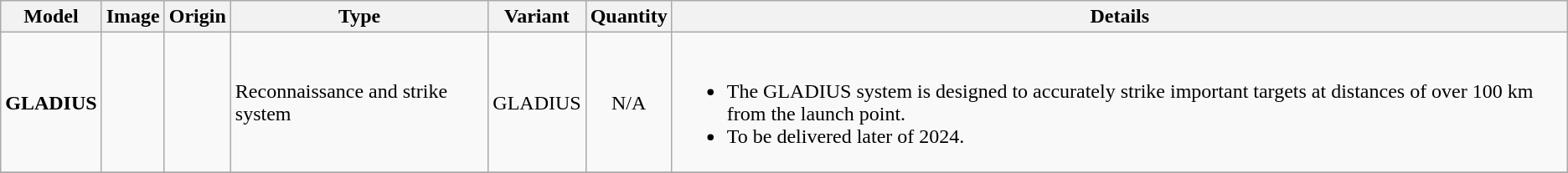<table class="wikitable">
<tr>
<th>Model</th>
<th>Image</th>
<th>Origin</th>
<th>Type</th>
<th>Variant</th>
<th>Quantity</th>
<th>Details</th>
</tr>
<tr>
<td><strong> GLADIUS</strong></td>
<td></td>
<td><small></small></td>
<td>Reconnaissance and strike system</td>
<td>GLADIUS</td>
<td style="text-align: center;">N/A</td>
<td><br><ul><li>The GLADIUS system is designed to accurately strike important targets at distances of over 100 km from the launch point.</li><li>To be delivered later of 2024.</li></ul></td>
</tr>
<tr>
</tr>
</table>
